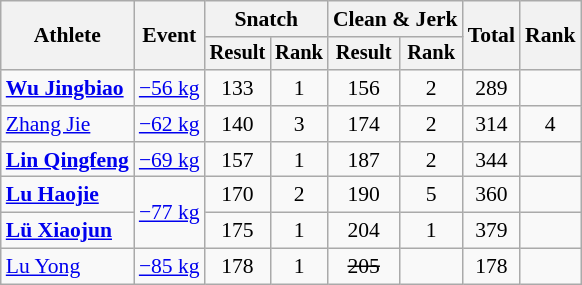<table class="wikitable" style="font-size:90%">
<tr>
<th rowspan="2">Athlete</th>
<th rowspan="2">Event</th>
<th colspan="2">Snatch</th>
<th colspan="2">Clean & Jerk</th>
<th rowspan="2">Total</th>
<th rowspan="2">Rank</th>
</tr>
<tr style="font-size:95%">
<th>Result</th>
<th>Rank</th>
<th>Result</th>
<th>Rank</th>
</tr>
<tr align=center>
<td align=left><strong><a href='#'>Wu Jingbiao</a></strong></td>
<td align=left><a href='#'>−56 kg</a></td>
<td>133</td>
<td>1</td>
<td>156</td>
<td>2</td>
<td>289</td>
<td></td>
</tr>
<tr align=center>
<td align=left><a href='#'>Zhang Jie</a></td>
<td align=left><a href='#'>−62 kg</a></td>
<td>140</td>
<td>3</td>
<td>174</td>
<td>2</td>
<td>314</td>
<td>4</td>
</tr>
<tr align=center>
<td align=left><strong><a href='#'>Lin Qingfeng</a></strong></td>
<td align=left><a href='#'>−69 kg</a></td>
<td>157</td>
<td>1</td>
<td>187</td>
<td>2</td>
<td>344</td>
<td></td>
</tr>
<tr align=center>
<td align=left><strong><a href='#'>Lu Haojie</a></strong></td>
<td align=left rowspan=2><a href='#'>−77 kg</a></td>
<td>170</td>
<td>2</td>
<td>190</td>
<td>5</td>
<td>360</td>
<td></td>
</tr>
<tr align=center>
<td align=left><strong><a href='#'>Lü Xiaojun</a></strong></td>
<td>175 </td>
<td>1</td>
<td>204</td>
<td>1</td>
<td>379 </td>
<td></td>
</tr>
<tr align=center>
<td align=left><a href='#'>Lu Yong</a></td>
<td align=left><a href='#'>−85 kg</a></td>
<td>178</td>
<td>1</td>
<td><s>205</s></td>
<td></td>
<td>178</td>
<td></td>
</tr>
</table>
